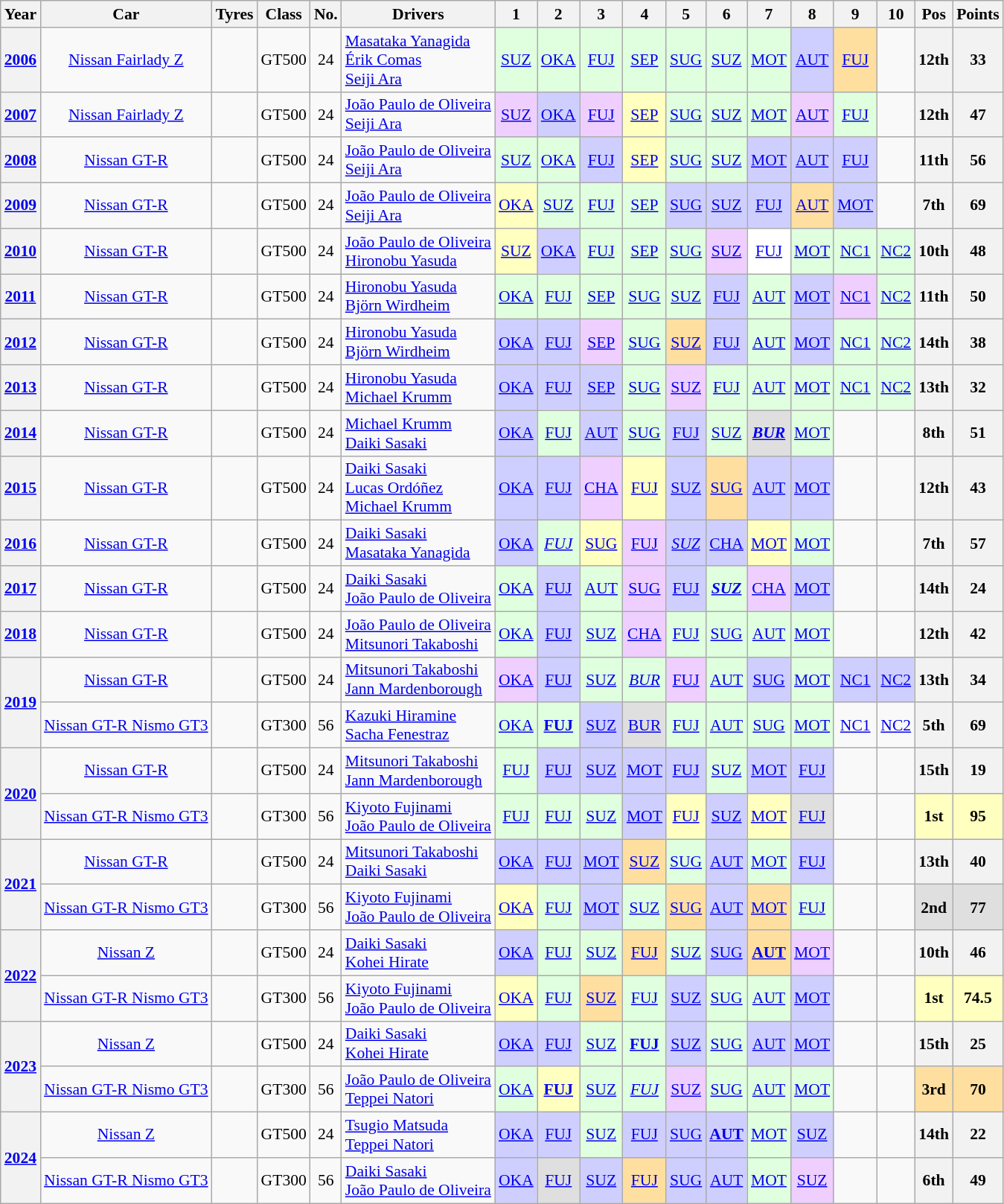<table class="wikitable" style="text-align:center; font-size:90%">
<tr>
<th>Year</th>
<th>Car</th>
<th>Tyres</th>
<th>Class</th>
<th>No.</th>
<th>Drivers</th>
<th>1</th>
<th>2</th>
<th>3</th>
<th>4</th>
<th>5</th>
<th>6</th>
<th>7</th>
<th>8</th>
<th>9</th>
<th>10</th>
<th>Pos</th>
<th>Points</th>
</tr>
<tr>
<th><a href='#'>2006</a></th>
<td><a href='#'>Nissan Fairlady Z</a></td>
<td></td>
<td>GT500</td>
<td>24</td>
<td align="left"> <a href='#'>Masataka Yanagida</a><br> <a href='#'>Érik Comas</a><br> <a href='#'>Seiji Ara</a></td>
<td style="background:#dfffdf;"><a href='#'>SUZ</a><br></td>
<td style="background:#dfffdf;"><a href='#'>OKA</a><br></td>
<td style="background:#dfffdf;"><a href='#'>FUJ</a><br></td>
<td style="background:#dfffdf;"><a href='#'>SEP</a><br></td>
<td style="background:#dfffdf;"><a href='#'>SUG</a><br></td>
<td style="background:#dfffdf;"><a href='#'>SUZ</a><br></td>
<td style="background:#dfffdf;"><a href='#'>MOT</a><br></td>
<td style="background:#cfcfff;"><a href='#'>AUT</a><br></td>
<td style="background:#ffdf9f;"><a href='#'>FUJ</a><br></td>
<td></td>
<th>12th</th>
<th>33</th>
</tr>
<tr>
<th><a href='#'>2007</a></th>
<td><a href='#'>Nissan Fairlady Z</a></td>
<td></td>
<td>GT500</td>
<td>24</td>
<td align="left"> <a href='#'>João Paulo de Oliveira</a><br> <a href='#'>Seiji Ara</a></td>
<td style="background:#efcfff;"><a href='#'>SUZ</a><br></td>
<td style="background:#cfcfff;"><a href='#'>OKA</a><br></td>
<td style="background:#efcfff;"><a href='#'>FUJ</a><br></td>
<td style="background:#ffffbf;"><a href='#'>SEP</a><br></td>
<td style="background:#dfffdf;"><a href='#'>SUG</a><br></td>
<td style="background:#dfffdf;"><a href='#'>SUZ</a><br></td>
<td style="background:#dfffdf;"><a href='#'>MOT</a><br></td>
<td style="background:#efcfff;"><a href='#'>AUT</a><br></td>
<td style="background:#dfffdf;"><a href='#'>FUJ</a><br></td>
<td></td>
<th>12th</th>
<th>47</th>
</tr>
<tr>
<th><a href='#'>2008</a></th>
<td><a href='#'>Nissan GT-R</a></td>
<td></td>
<td>GT500</td>
<td>24</td>
<td align="left"> <a href='#'>João Paulo de Oliveira</a><br> <a href='#'>Seiji Ara</a></td>
<td style="background:#dfffdf;"><a href='#'>SUZ</a><br></td>
<td style="background:#dfffdf;"><a href='#'>OKA</a><br></td>
<td style="background:#cfcfff;"><a href='#'>FUJ</a><br></td>
<td style="background:#ffffbf;"><a href='#'>SEP</a><br></td>
<td style="background:#dfffdf;"><a href='#'>SUG</a><br></td>
<td style="background:#dfffdf;"><a href='#'>SUZ</a><br></td>
<td style="background:#cfcfff;"><a href='#'>MOT</a><br></td>
<td style="background:#cfcfff;"><a href='#'>AUT</a><br></td>
<td style="background:#cfcfff;"><a href='#'>FUJ</a><br></td>
<td></td>
<th>11th</th>
<th>56</th>
</tr>
<tr>
<th><a href='#'>2009</a></th>
<td><a href='#'>Nissan GT-R</a></td>
<td></td>
<td>GT500</td>
<td>24</td>
<td align="left"> <a href='#'>João Paulo de Oliveira</a><br> <a href='#'>Seiji Ara</a></td>
<td style="background:#ffffbf;"><a href='#'>OKA</a><br></td>
<td style="background:#dfffdf;"><a href='#'>SUZ</a><br></td>
<td style="background:#dfffdf;"><a href='#'>FUJ</a><br></td>
<td style="background:#dfffdf;"><a href='#'>SEP</a><br></td>
<td style="background:#cfcfff;"><a href='#'>SUG</a><br></td>
<td style="background:#cfcfff;"><a href='#'>SUZ</a><br></td>
<td style="background:#cfcfff;"><a href='#'>FUJ</a><br></td>
<td style="background:#ffdf9f;"><a href='#'>AUT</a><br></td>
<td style="background:#cfcfff;"><a href='#'>MOT</a><br></td>
<td></td>
<th>7th</th>
<th>69</th>
</tr>
<tr>
<th><a href='#'>2010</a></th>
<td><a href='#'>Nissan GT-R</a></td>
<td></td>
<td>GT500</td>
<td>24</td>
<td align="left"> <a href='#'>João Paulo de Oliveira</a><br> <a href='#'>Hironobu Yasuda</a></td>
<td style="background:#ffffbf;"><a href='#'>SUZ</a><br></td>
<td style="background:#cfcfff;"><a href='#'>OKA</a><br></td>
<td style="background:#dfffdf;"><a href='#'>FUJ</a><br></td>
<td style="background:#dfffdf;"><a href='#'>SEP</a><br></td>
<td style="background:#dfffdf;"><a href='#'>SUG</a><br></td>
<td style="background:#efcfff;"><a href='#'>SUZ</a><br></td>
<td style="background:#fff;"><a href='#'>FUJ</a><br></td>
<td style="background:#dfffdf;"><a href='#'>MOT</a><br></td>
<td style="background:#dfffdf;"><a href='#'>NC1</a><br></td>
<td style="background:#dfffdf;"><a href='#'>NC2</a><br></td>
<th>10th</th>
<th>48</th>
</tr>
<tr>
<th><a href='#'>2011</a></th>
<td><a href='#'>Nissan GT-R</a></td>
<td></td>
<td>GT500</td>
<td>24</td>
<td align="left"> <a href='#'>Hironobu Yasuda</a><br> <a href='#'>Björn Wirdheim</a></td>
<td style="background:#dfffdf;"><a href='#'>OKA</a><br></td>
<td style="background:#dfffdf;"><a href='#'>FUJ</a><br></td>
<td style="background:#dfffdf;"><a href='#'>SEP</a><br></td>
<td style="background:#dfffdf;"><a href='#'>SUG</a><br></td>
<td style="background:#dfffdf;"><a href='#'>SUZ</a><br></td>
<td style="background:#cfcfff;"><a href='#'>FUJ</a><br></td>
<td style="background:#dfffdf;"><a href='#'>AUT</a><br></td>
<td style="background:#cfcfff;"><a href='#'>MOT</a><br></td>
<td style="background:#efcfff;"><a href='#'>NC1</a><br></td>
<td style="background:#dfffdf;"><a href='#'>NC2</a><br></td>
<th>11th</th>
<th>50</th>
</tr>
<tr>
<th><a href='#'>2012</a></th>
<td><a href='#'>Nissan GT-R</a></td>
<td></td>
<td>GT500</td>
<td>24</td>
<td align="left"> <a href='#'>Hironobu Yasuda</a><br> <a href='#'>Björn Wirdheim</a></td>
<td style="background:#cfcfff;"><a href='#'>OKA</a><br></td>
<td style="background:#cfcfff;"><a href='#'>FUJ</a><br></td>
<td style="background:#efcfff;"><a href='#'>SEP</a><br></td>
<td style="background:#dfffdf;"><a href='#'>SUG</a><br></td>
<td style="background:#ffdf9f;"><a href='#'>SUZ</a><br></td>
<td style="background:#cfcfff;"><a href='#'>FUJ</a><br></td>
<td style="background:#dfffdf;"><a href='#'>AUT</a><br></td>
<td style="background:#cfcfff;"><a href='#'>MOT</a><br></td>
<td style="background:#dfffdf;"><a href='#'>NC1</a><br></td>
<td style="background:#dfffdf;"><a href='#'>NC2</a><br></td>
<th>14th</th>
<th>38</th>
</tr>
<tr>
<th><a href='#'>2013</a></th>
<td><a href='#'>Nissan GT-R</a></td>
<td></td>
<td>GT500</td>
<td>24</td>
<td align="left"> <a href='#'>Hironobu Yasuda</a><br> <a href='#'>Michael Krumm</a></td>
<td style="background:#cfcfff;"><a href='#'>OKA</a><br></td>
<td style="background:#cfcfff;"><a href='#'>FUJ</a><br></td>
<td style="background:#cfcfff;"><a href='#'>SEP</a><br></td>
<td style="background:#dfffdf;"><a href='#'>SUG</a><br></td>
<td style="background:#efcfff;"><a href='#'>SUZ</a><br></td>
<td style="background:#dfffdf;"><a href='#'>FUJ</a><br></td>
<td style="background:#dfffdf;"><a href='#'>AUT</a><br></td>
<td style="background:#dfffdf;"><a href='#'>MOT</a><br></td>
<td style="background:#dfffdf;"><a href='#'>NC1</a><br></td>
<td style="background:#dfffdf;"><a href='#'>NC2</a><br></td>
<th>13th</th>
<th>32</th>
</tr>
<tr>
<th><a href='#'>2014</a></th>
<td><a href='#'>Nissan GT-R</a></td>
<td></td>
<td>GT500</td>
<td>24</td>
<td align="left"> <a href='#'>Michael Krumm</a><br> <a href='#'>Daiki Sasaki</a></td>
<td style="background:#cfcfff;"><a href='#'>OKA</a><br></td>
<td style="background:#dfffdf;"><a href='#'>FUJ</a><br></td>
<td style="background:#cfcfff;"><a href='#'>AUT</a><br></td>
<td style="background:#dfffdf;"><a href='#'>SUG</a><br></td>
<td style="background:#cfcfff;"><a href='#'>FUJ</a><br></td>
<td style="background:#dfffdf;"><a href='#'>SUZ</a><br></td>
<td style="background:#dfdfdf;"><a href='#'><strong><em>BUR</em></strong></a><br></td>
<td style="background:#dfffdf;"><a href='#'>MOT</a><br></td>
<td></td>
<td></td>
<th>8th</th>
<th>51</th>
</tr>
<tr>
<th><a href='#'>2015</a></th>
<td><a href='#'>Nissan GT-R</a></td>
<td></td>
<td>GT500</td>
<td>24</td>
<td align="left"> <a href='#'>Daiki Sasaki</a><br> <a href='#'>Lucas Ordóñez</a><br> <a href='#'>Michael Krumm</a></td>
<td style="background:#cfcfff;"><a href='#'>OKA</a><br></td>
<td style="background:#cfcfff;"><a href='#'>FUJ</a><br></td>
<td style="background:#efcfff;"><a href='#'>CHA</a><br></td>
<td style="background:#ffffbf;"><a href='#'>FUJ</a><br></td>
<td style="background:#cfcfff;"><a href='#'>SUZ</a><br></td>
<td style="background:#ffdf9f;"><a href='#'>SUG</a><br></td>
<td style="background:#cfcfff;"><a href='#'>AUT</a><br></td>
<td style="background:#cfcfff;"><a href='#'>MOT</a><br></td>
<td></td>
<td></td>
<th>12th</th>
<th>43</th>
</tr>
<tr>
<th><a href='#'>2016</a></th>
<td><a href='#'>Nissan GT-R</a></td>
<td></td>
<td>GT500</td>
<td>24</td>
<td align="left"> <a href='#'>Daiki Sasaki</a><br> <a href='#'>Masataka Yanagida</a></td>
<td style="background:#cfcfff;"><a href='#'>OKA</a><br></td>
<td style="background:#dfffdf;"><a href='#'><em>FUJ</em></a><br></td>
<td style="background:#ffffbf;"><a href='#'>SUG</a><br></td>
<td style="background:#efcfff;"><a href='#'>FUJ</a><br></td>
<td style="background:#cfcfff;"><a href='#'><em>SUZ</em></a><br></td>
<td style="background:#cfcfff;"><a href='#'>CHA</a><br></td>
<td style="background:#ffffbf;"><a href='#'>MOT</a><br></td>
<td style="background:#dfffdf;"><a href='#'>MOT</a><br></td>
<td></td>
<td></td>
<th>7th</th>
<th>57</th>
</tr>
<tr>
<th><a href='#'>2017</a></th>
<td><a href='#'>Nissan GT-R</a></td>
<td></td>
<td>GT500</td>
<td>24</td>
<td align="left"> <a href='#'>Daiki Sasaki</a><br> <a href='#'>João Paulo de Oliveira</a></td>
<td style="background:#dfffdf;"><a href='#'>OKA</a><br></td>
<td style="background:#cfcfff;"><a href='#'>FUJ</a><br></td>
<td style="background:#dfffdf;"><a href='#'>AUT</a><br></td>
<td style="background:#efcfff;"><a href='#'>SUG</a><br></td>
<td style="background:#cfcfff;"><a href='#'>FUJ</a><br></td>
<td style="background:#dfffdf;"><a href='#'><strong><em>SUZ</em></strong></a><br></td>
<td style="background:#efcfff;"><a href='#'>CHA</a><br></td>
<td style="background:#cfcfff;"><a href='#'>MOT</a><br></td>
<td></td>
<td></td>
<th>14th</th>
<th>24</th>
</tr>
<tr>
<th><a href='#'>2018</a></th>
<td><a href='#'>Nissan GT-R</a></td>
<td></td>
<td>GT500</td>
<td>24</td>
<td align="left"> <a href='#'>João Paulo de Oliveira</a><br> <a href='#'>Mitsunori Takaboshi</a></td>
<td style="background:#dfffdf;"><a href='#'>OKA</a><br></td>
<td style="background:#cfcfff;"><a href='#'>FUJ</a><br></td>
<td style="background:#dfffdf;"><a href='#'>SUZ</a><br></td>
<td style="background:#efcfff;"><a href='#'>CHA</a><br></td>
<td style="background:#dfffdf;"><a href='#'>FUJ</a><br></td>
<td style="background:#dfffdf;"><a href='#'>SUG</a><br></td>
<td style="background:#dfffdf;"><a href='#'>AUT</a><br></td>
<td style="background:#dfffdf;"><a href='#'>MOT</a><br></td>
<td></td>
<td></td>
<th>12th</th>
<th>42</th>
</tr>
<tr>
<th rowspan="2"><a href='#'>2019</a></th>
<td><a href='#'>Nissan GT-R</a></td>
<td></td>
<td>GT500</td>
<td>24</td>
<td align="left"> <a href='#'>Mitsunori Takaboshi</a><br> <a href='#'>Jann Mardenborough</a></td>
<td style="background:#efcfff;"><a href='#'>OKA</a><br></td>
<td style="background:#cfcfff;"><a href='#'>FUJ</a><br></td>
<td style="background:#dfffdf;"><a href='#'>SUZ</a><br></td>
<td style="background:#dfffdf;"><a href='#'><em>BUR</em></a><br></td>
<td style="background:#efcfff;"><a href='#'>FUJ</a><br></td>
<td style="background:#dfffdf;"><a href='#'>AUT</a><br></td>
<td style="background:#cfcfff;"><a href='#'>SUG</a><br></td>
<td style="background:#dfffdf;"><a href='#'>MOT</a><br></td>
<td style="background:#cfcfff;"><a href='#'>NC1</a><br></td>
<td style="background:#cfcfff;"><a href='#'>NC2</a><br></td>
<th>13th</th>
<th>34</th>
</tr>
<tr>
<td><a href='#'>Nissan GT-R Nismo GT3</a></td>
<td></td>
<td>GT300</td>
<td>56</td>
<td align="left"> <a href='#'>Kazuki Hiramine</a><br> <a href='#'>Sacha Fenestraz</a></td>
<td style="background:#dfffdf;"><a href='#'>OKA</a><br></td>
<td style="background:#dfffdf;"><a href='#'><strong>FUJ</strong></a><br></td>
<td style="background:#cfcfff;"><a href='#'>SUZ</a><br></td>
<td style="background:#dfdfdf;"><a href='#'>BUR</a><br></td>
<td style="background:#dfffdf;"><a href='#'>FUJ</a><br></td>
<td style="background:#dfffdf;"><a href='#'>AUT</a><br></td>
<td style="background:#dfffdf;"><a href='#'>SUG</a><br></td>
<td style="background:#dfffdf;"><a href='#'>MOT</a><br></td>
<td><a href='#'>NC1</a></td>
<td><a href='#'>NC2</a></td>
<th>5th</th>
<th>69</th>
</tr>
<tr>
<th rowspan="2"><a href='#'>2020</a></th>
<td><a href='#'>Nissan GT-R</a></td>
<td></td>
<td>GT500</td>
<td>24</td>
<td align="left"> <a href='#'>Mitsunori Takaboshi</a><br> <a href='#'>Jann Mardenborough</a></td>
<td style="background:#dfffdf;"><a href='#'>FUJ</a><br></td>
<td style="background:#cfcfff;"><a href='#'>FUJ</a><br></td>
<td style="background:#cfcfff;"><a href='#'>SUZ</a><br></td>
<td style="background:#cfcfff;"><a href='#'>MOT</a><br></td>
<td style="background:#cfcfff;"><a href='#'>FUJ</a><br></td>
<td style="background:#dfffdf;"><a href='#'>SUZ</a><br></td>
<td style="background:#cfcfff;"><a href='#'>MOT</a><br></td>
<td style="background:#cfcfff;"><a href='#'>FUJ</a><br></td>
<td></td>
<td></td>
<th>15th</th>
<th>19</th>
</tr>
<tr>
<td><a href='#'>Nissan GT-R Nismo GT3</a></td>
<td></td>
<td>GT300</td>
<td>56</td>
<td align="left"> <a href='#'>Kiyoto Fujinami</a><br> <a href='#'>João Paulo de Oliveira</a></td>
<td style="background:#dfffdf;"><a href='#'>FUJ</a><br></td>
<td style="background:#dfffdf;"><a href='#'>FUJ</a><br></td>
<td style="background:#dfffdf;"><a href='#'>SUZ</a><br></td>
<td style="background:#cfcfff;"><a href='#'>MOT</a><br></td>
<td style="background:#ffffbf;"><a href='#'>FUJ</a><br></td>
<td style="background:#cfcfff;"><a href='#'>SUZ</a><br></td>
<td style="background:#ffffbf;"><a href='#'>MOT</a><br></td>
<td style="background:#dfdfdf;"><a href='#'>FUJ</a><br></td>
<td></td>
<td></td>
<th style="background:#ffffbf;">1st</th>
<th style="background:#ffffbf;">95</th>
</tr>
<tr>
<th rowspan="2"><a href='#'>2021</a></th>
<td><a href='#'>Nissan GT-R</a></td>
<td></td>
<td>GT500</td>
<td>24</td>
<td align="left"> <a href='#'>Mitsunori Takaboshi</a><br> <a href='#'>Daiki Sasaki</a></td>
<td style="background:#cfcfff;"><a href='#'>OKA</a><br></td>
<td style="background:#cfcfff;"><a href='#'>FUJ</a><br></td>
<td style="background:#cfcfff;"><a href='#'>MOT</a><br></td>
<td style="background:#ffdf9f;"><a href='#'>SUZ</a><br></td>
<td style="background:#dfffdf;"><a href='#'>SUG</a><br></td>
<td style="background:#cfcfff;"><a href='#'>AUT</a><br></td>
<td style="background:#dfffdf;"><a href='#'>MOT</a><br></td>
<td style="background:#cfcfff;"><a href='#'>FUJ</a><br></td>
<td></td>
<td></td>
<th>13th</th>
<th>40</th>
</tr>
<tr>
<td><a href='#'>Nissan GT-R Nismo GT3</a></td>
<td></td>
<td>GT300</td>
<td>56</td>
<td align="left"> <a href='#'>Kiyoto Fujinami</a><br> <a href='#'>João Paulo de Oliveira</a></td>
<td style="background:#ffffbf;"><a href='#'>OKA</a><br></td>
<td style="background:#dfffdf;"><a href='#'>FUJ</a><br></td>
<td style="background:#cfcfff;"><a href='#'>MOT</a><br></td>
<td style="background:#dfffdf;"><a href='#'>SUZ</a><br></td>
<td style="background:#ffdf9f;"><a href='#'>SUG</a><br></td>
<td style="background:#cfcfff;"><a href='#'>AUT</a><br></td>
<td style="background:#ffdf9f;"><a href='#'>MOT</a><br></td>
<td style="background:#dfffdf;"><a href='#'>FUJ</a><br></td>
<td></td>
<td></td>
<th style="background:#dfdfdf;">2nd</th>
<th style="background:#dfdfdf;">77</th>
</tr>
<tr>
<th rowspan="2"><a href='#'>2022</a></th>
<td><a href='#'>Nissan Z</a></td>
<td></td>
<td>GT500</td>
<td>24</td>
<td align="left"> <a href='#'>Daiki Sasaki</a><br> <a href='#'>Kohei Hirate</a></td>
<td style="background:#cfcfff;"><a href='#'>OKA</a><br></td>
<td style="background:#dfffdf;"><a href='#'>FUJ</a><br></td>
<td style="background:#dfffdf;"><a href='#'>SUZ</a><br></td>
<td style="background:#ffdf9f;"><a href='#'>FUJ</a><br></td>
<td style="background:#dfffdf;"><a href='#'>SUZ</a><br></td>
<td style="background:#cfcfff;"><a href='#'>SUG</a><br></td>
<td style="background:#ffdf9f;"><a href='#'><strong>AUT</strong></a><br></td>
<td style="background:#efcfff;"><a href='#'>MOT</a><br></td>
<td></td>
<td></td>
<th>10th</th>
<th>46</th>
</tr>
<tr>
<td><a href='#'>Nissan GT-R Nismo GT3</a></td>
<td></td>
<td>GT300</td>
<td>56</td>
<td align="left"> <a href='#'>Kiyoto Fujinami</a><br> <a href='#'>João Paulo de Oliveira</a></td>
<td style="background:#ffffbf;"><a href='#'>OKA</a><br></td>
<td style="background:#dfffdf;"><a href='#'>FUJ</a><br></td>
<td style="background:#ffdf9f;"><a href='#'>SUZ</a><br></td>
<td style="background:#dfffdf;"><a href='#'>FUJ</a><br></td>
<td style="background:#cfcfff;"><a href='#'>SUZ</a><br></td>
<td style="background:#dfffdf;"><a href='#'>SUG</a><br></td>
<td style="background:#dfffdf;"><a href='#'>AUT</a><br></td>
<td style="background:#cfcfff;"><a href='#'>MOT</a><br></td>
<td></td>
<td></td>
<th style="background:#ffffbf;">1st</th>
<th style="background:#ffffbf;">74.5</th>
</tr>
<tr>
<th rowspan="2"><a href='#'>2023</a></th>
<td><a href='#'>Nissan Z</a></td>
<td></td>
<td>GT500</td>
<td>24</td>
<td align="left"> <a href='#'>Daiki Sasaki</a><br> <a href='#'>Kohei Hirate</a></td>
<td style="background:#cfcfff;"><a href='#'>OKA</a><br></td>
<td style="background:#cfcfff;"><a href='#'>FUJ</a><br></td>
<td style="background:#dfffdf;"><a href='#'>SUZ</a><br></td>
<td style="background:#dfffdf;"><a href='#'><strong>FUJ</strong></a><br></td>
<td style="background:#cfcfff;"><a href='#'>SUZ</a><br></td>
<td style="background:#dfffdf;"><a href='#'>SUG</a><br></td>
<td style="background:#cfcfff;"><a href='#'>AUT</a><br></td>
<td style="background:#cfcfff;"><a href='#'>MOT</a><br></td>
<td></td>
<td></td>
<th>15th</th>
<th>25</th>
</tr>
<tr>
<td><a href='#'>Nissan GT-R Nismo GT3</a></td>
<td></td>
<td>GT300</td>
<td>56</td>
<td align="left"> <a href='#'>João Paulo de Oliveira</a><br> <a href='#'>Teppei Natori</a></td>
<td style="background:#dfffdf;"><a href='#'>OKA</a><br></td>
<td style="background:#ffffbf;"><a href='#'><strong>FUJ</strong></a><br></td>
<td style="background:#dfffdf;"><a href='#'>SUZ</a><br></td>
<td style="background:#dfffdf;"><a href='#'><em>FUJ</em></a><br></td>
<td style="background:#efcfff;"><a href='#'>SUZ</a><br></td>
<td style="background:#dfffdf;"><a href='#'>SUG</a><br></td>
<td style="background:#dfffdf;"><a href='#'>AUT</a><br></td>
<td style="background:#dfffdf;"><a href='#'>MOT</a><br></td>
<td></td>
<td></td>
<th style="background:#ffdf9f;">3rd</th>
<th style="background:#ffdf9f;">70</th>
</tr>
<tr>
<th rowspan="2"><a href='#'>2024</a></th>
<td><a href='#'>Nissan Z</a></td>
<td></td>
<td>GT500</td>
<td>24</td>
<td align="left"> <a href='#'>Tsugio Matsuda</a><br> <a href='#'>Teppei Natori</a></td>
<td style="background:#cfcfff;"><a href='#'>OKA</a><br></td>
<td style="background:#cfcfff;"><a href='#'>FUJ</a><br></td>
<td style="background:#dfffdf;"><a href='#'>SUZ</a><br></td>
<td style="background:#cfcfff;"><a href='#'>FUJ</a><br></td>
<td style="background:#cfcfff;"><a href='#'>SUG</a><br></td>
<td style="background:#cfcfff;"><a href='#'><strong>AUT</strong></a><br></td>
<td style="background:#dfffdf;"><a href='#'>MOT</a><br></td>
<td style="background:#cfcfff;"><a href='#'>SUZ</a><br></td>
<td></td>
<td></td>
<th>14th</th>
<th>22</th>
</tr>
<tr>
<td><a href='#'>Nissan GT-R Nismo GT3</a></td>
<td></td>
<td>GT300</td>
<td>56</td>
<td align="left"> <a href='#'>Daiki Sasaki</a><br> <a href='#'>João Paulo de Oliveira</a></td>
<td style="background:#cfcfff;"><a href='#'>OKA</a><br></td>
<td style="background:#dfdfdf;"><a href='#'>FUJ</a><br></td>
<td style="background:#cfcfff;"><a href='#'>SUZ</a><br></td>
<td style="background:#ffdf9f;"><a href='#'>FUJ</a><br></td>
<td style="background:#cfcfff;"><a href='#'>SUG</a><br></td>
<td style="background:#cfcfff;"><a href='#'>AUT</a><br></td>
<td style="background:#dfffdf;"><a href='#'>MOT</a><br></td>
<td style="background:#efcfff;"><a href='#'>SUZ</a><br></td>
<td></td>
<td></td>
<th>6th</th>
<th>49</th>
</tr>
</table>
